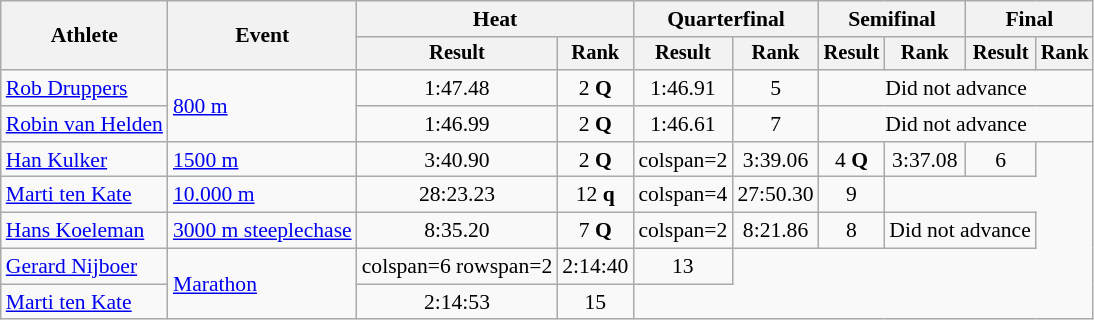<table class="wikitable" style="font-size:90%">
<tr>
<th rowspan="2">Athlete</th>
<th rowspan="2">Event</th>
<th colspan="2">Heat</th>
<th colspan="2">Quarterfinal</th>
<th colspan="2">Semifinal</th>
<th colspan="2">Final</th>
</tr>
<tr style="font-size:95%">
<th>Result</th>
<th>Rank</th>
<th>Result</th>
<th>Rank</th>
<th>Result</th>
<th>Rank</th>
<th>Result</th>
<th>Rank</th>
</tr>
<tr align=center>
<td align=left><a href='#'>Rob Druppers</a></td>
<td align=left rowspan=2><a href='#'>800 m</a></td>
<td>1:47.48</td>
<td>2 <strong>Q</strong></td>
<td>1:46.91</td>
<td>5</td>
<td colspan=4>Did not advance</td>
</tr>
<tr align=center>
<td align=left><a href='#'>Robin van Helden</a></td>
<td>1:46.99</td>
<td>2 <strong>Q</strong></td>
<td>1:46.61</td>
<td>7</td>
<td colspan=4>Did not advance</td>
</tr>
<tr align=center>
<td align=left><a href='#'>Han Kulker</a></td>
<td align=left rowspan=1><a href='#'>1500 m</a></td>
<td>3:40.90</td>
<td>2 <strong>Q</strong></td>
<td>colspan=2 </td>
<td>3:39.06</td>
<td>4 <strong>Q</strong></td>
<td>3:37.08</td>
<td>6</td>
</tr>
<tr align=center>
<td align=left><a href='#'>Marti ten Kate</a></td>
<td align=left rowspan=1><a href='#'>10.000 m</a></td>
<td>28:23.23</td>
<td>12 <strong>q</strong></td>
<td>colspan=4 </td>
<td>27:50.30</td>
<td>9</td>
</tr>
<tr align=center>
<td align=left><a href='#'>Hans Koeleman</a></td>
<td align=left rowspan=1><a href='#'>3000 m steeplechase</a></td>
<td>8:35.20</td>
<td>7 <strong>Q</strong></td>
<td>colspan=2 </td>
<td>8:21.86</td>
<td>8</td>
<td colspan=2>Did not advance</td>
</tr>
<tr align=center>
<td align=left><a href='#'>Gerard Nijboer</a></td>
<td align=left rowspan=2><a href='#'>Marathon</a></td>
<td>colspan=6 rowspan=2 </td>
<td>2:14:40</td>
<td>13</td>
</tr>
<tr align=center>
<td align=left><a href='#'>Marti ten Kate</a></td>
<td>2:14:53</td>
<td>15</td>
</tr>
</table>
